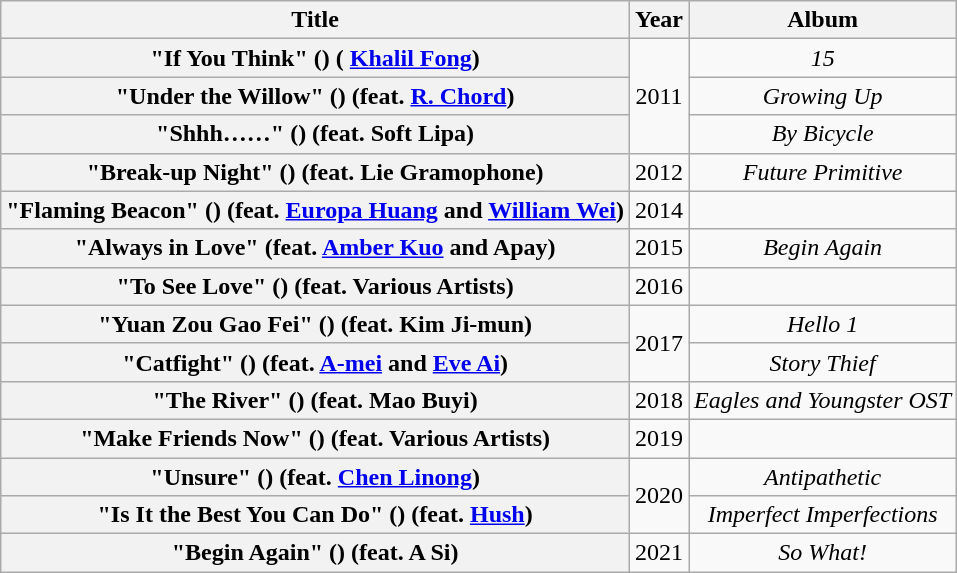<table class="wikitable plainrowheaders" style="text-align:center;">
<tr>
<th scope="col">Title</th>
<th scope="col">Year</th>
<th scope="col">Album</th>
</tr>
<tr>
<th scope="row">"If You Think" () <span>( <a href='#'>Khalil Fong</a>)</span></th>
<td rowspan=3>2011</td>
<td><em>15</em></td>
</tr>
<tr>
<th scope="row">"Under the Willow" () <span>(feat. <a href='#'>R. Chord</a>)</span></th>
<td><em>Growing Up</em></td>
</tr>
<tr>
<th scope="row">"Shhh……" () <span>(feat. Soft Lipa)</span></th>
<td><em>By Bicycle</em></td>
</tr>
<tr>
<th scope="row">"Break-up Night" () <span>(feat. Lie Gramophone)</span></th>
<td>2012</td>
<td><em>Future Primitive</em></td>
</tr>
<tr>
<th scope="row">"Flaming Beacon" () <span>(feat. <a href='#'>Europa Huang</a> and <a href='#'>William Wei</a>)</span></th>
<td>2014</td>
<td></td>
</tr>
<tr>
<th scope="row">"Always in Love" <span>(feat. <a href='#'>Amber Kuo</a> and Apay)</span></th>
<td>2015</td>
<td><em>Begin Again</em></td>
</tr>
<tr>
<th scope="row">"To See Love" () <span>(feat. Various Artists)</span></th>
<td>2016</td>
<td></td>
</tr>
<tr>
<th scope="row">"Yuan Zou Gao Fei" () <span>(feat. Kim Ji-mun)</span></th>
<td rowspan=2>2017</td>
<td><em>Hello 1</em></td>
</tr>
<tr>
<th scope="row">"Catfight" () <span>(feat. <a href='#'>A-mei</a> and <a href='#'>Eve Ai</a>)</span></th>
<td><em>Story Thief</em></td>
</tr>
<tr>
<th scope="row">"The River" () <span>(feat. Mao Buyi)</span></th>
<td>2018</td>
<td><em>Eagles and Youngster OST</em></td>
</tr>
<tr>
<th scope="row">"Make Friends Now" () <span>(feat. Various Artists)</span></th>
<td>2019</td>
<td></td>
</tr>
<tr>
<th scope="row">"Unsure" () <span>(feat. <a href='#'>Chen Linong</a>)</span></th>
<td rowspan=2>2020</td>
<td><em>Antipathetic</em></td>
</tr>
<tr>
<th scope="row">"Is It the Best You Can Do" () <span>(feat. <a href='#'>Hush</a>)</span></th>
<td><em>Imperfect Imperfections</em></td>
</tr>
<tr>
<th scope="row">"Begin Again" () <span>(feat. A Si)</span></th>
<td>2021</td>
<td><em>So What!</em></td>
</tr>
</table>
